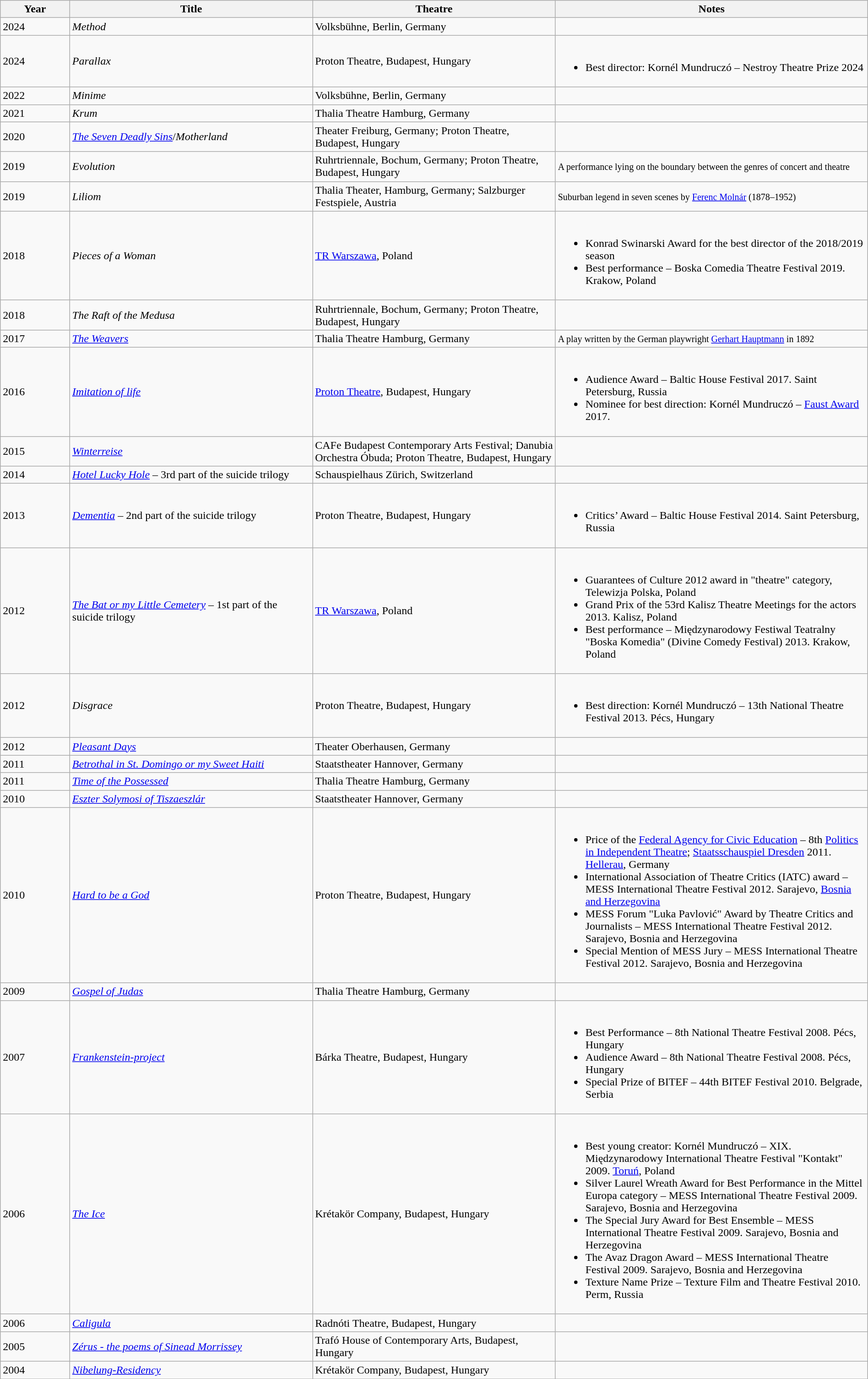<table class="wikitable sortable" width=100%>
<tr>
<th width=8%>Year</th>
<th width=28%>Title</th>
<th width=28%>Theatre</th>
<th width=37%>Notes</th>
</tr>
<tr>
<td>2024</td>
<td><em>Method</em></td>
<td>Volksbühne, Berlin, Germany</td>
<td></td>
</tr>
<tr>
<td>2024</td>
<td><em>Parallax</em></td>
<td>Proton Theatre, Budapest, Hungary</td>
<td><br><ul><li>Best director: Kornél Mundruczó – Nestroy Theatre Prize 2024</li></ul></td>
</tr>
<tr>
<td>2022</td>
<td><em>Minime</em></td>
<td>Volksbühne, Berlin, Germany</td>
<td></td>
</tr>
<tr>
<td>2021</td>
<td><em>Krum</em></td>
<td>Thalia Theatre Hamburg, Germany</td>
<td></td>
</tr>
<tr>
<td>2020</td>
<td><em><a href='#'>The Seven Deadly Sins</a></em>/<em>Motherland</em></td>
<td>Theater Freiburg, Germany; Proton Theatre, Budapest, Hungary</td>
<td></td>
</tr>
<tr>
<td>2019</td>
<td><em>Evolution</em></td>
<td>Ruhrtriennale, Bochum, Germany; Proton Theatre, Budapest, Hungary</td>
<td><small>A performance lying on the boundary between the genres of concert and theatre</small></td>
</tr>
<tr>
<td>2019</td>
<td><em>Liliom</em></td>
<td>Thalia Theater, Hamburg, Germany; Salzburger Festspiele, Austria</td>
<td><small>Suburban legend in seven scenes by <a href='#'>Ferenc Molnár</a> (1878–1952)</small></td>
</tr>
<tr>
<td>2018</td>
<td><em>Pieces of a Woman</em></td>
<td><a href='#'>TR Warszawa</a>, Poland</td>
<td><br><ul><li>Konrad Swinarski Award for the best director of the 2018/2019 season</li><li>Best performance – Boska Comedia Theatre Festival 2019. Krakow, Poland</li></ul></td>
</tr>
<tr>
<td>2018</td>
<td><em>The Raft of the Medusa</em></td>
<td>Ruhrtriennale, Bochum, Germany; Proton Theatre, Budapest, Hungary</td>
</tr>
<tr>
<td>2017</td>
<td><em><a href='#'>The Weavers</a></em></td>
<td>Thalia Theatre Hamburg, Germany</td>
<td><small>A play written by the German playwright <a href='#'>Gerhart Hauptmann</a> in 1892</small></td>
</tr>
<tr>
<td>2016</td>
<td><em><a href='#'>Imitation of life</a></em></td>
<td><a href='#'>Proton Theatre</a>, Budapest, Hungary</td>
<td><br><ul><li>Audience Award – Baltic House Festival 2017. Saint Petersburg, Russia</li><li>Nominee for best direction: Kornél Mundruczó – <a href='#'>Faust Award</a> 2017.</li></ul></td>
</tr>
<tr>
<td>2015</td>
<td><em><a href='#'>Winterreise</a></em></td>
<td>CAFe Budapest Contemporary Arts Festival; Danubia Orchestra Óbuda; Proton Theatre, Budapest, Hungary</td>
<td></td>
</tr>
<tr>
<td>2014</td>
<td><em><a href='#'>Hotel Lucky Hole</a></em> – 3rd part of the suicide trilogy</td>
<td>Schauspielhaus Zürich, Switzerland</td>
<td></td>
</tr>
<tr>
<td>2013</td>
<td><em><a href='#'>Dementia</a></em> – 2nd part of the suicide trilogy</td>
<td>Proton Theatre, Budapest, Hungary</td>
<td><br><ul><li>Critics’ Award – Baltic House Festival 2014. Saint Petersburg, Russia</li></ul></td>
</tr>
<tr>
<td>2012</td>
<td><em><a href='#'>The Bat or my Little Cemetery</a></em> – 1st part of the suicide trilogy</td>
<td><a href='#'>TR Warszawa</a>, Poland</td>
<td><br><ul><li>Guarantees of Culture 2012 award in "theatre" category, Telewizja Polska, Poland</li><li>Grand Prix of the 53rd Kalisz Theatre Meetings for the actors 2013. Kalisz, Poland</li><li>Best performance – Międzynarodowy Festiwal Teatralny "Boska Komedia" (Divine Comedy Festival) 2013. Krakow, Poland</li></ul></td>
</tr>
<tr>
<td>2012</td>
<td><em>Disgrace</em></td>
<td>Proton Theatre, Budapest, Hungary</td>
<td><br><ul><li>Best direction: Kornél Mundruczó – 13th National Theatre Festival 2013. Pécs, Hungary</li></ul></td>
</tr>
<tr>
<td>2012</td>
<td><em><a href='#'>Pleasant Days</a></em></td>
<td>Theater Oberhausen, Germany</td>
<td></td>
</tr>
<tr>
<td>2011</td>
<td><em><a href='#'>Betrothal in St. Domingo or my Sweet Haiti</a></em></td>
<td>Staatstheater Hannover, Germany</td>
<td></td>
</tr>
<tr>
<td>2011</td>
<td><em><a href='#'>Time of the Possessed</a></em></td>
<td>Thalia Theatre Hamburg, Germany</td>
<td></td>
</tr>
<tr>
<td>2010</td>
<td><em><a href='#'>Eszter Solymosi of Tiszaeszlár</a></em></td>
<td>Staatstheater Hannover, Germany</td>
<td></td>
</tr>
<tr>
<td>2010</td>
<td><em><a href='#'>Hard to be a God</a></em></td>
<td>Proton Theatre, Budapest, Hungary</td>
<td><br><ul><li>Price of the <a href='#'>Federal Agency for Civic Education</a> – 8th <a href='#'>Politics in Independent Theatre</a>; <a href='#'>Staatsschauspiel Dresden</a> 2011. <a href='#'>Hellerau</a>, Germany</li><li>International Association of Theatre Critics (IATC) award – MESS International Theatre Festival 2012. Sarajevo, <a href='#'>Bosnia and Herzegovina</a></li><li>MESS Forum "Luka Pavlović" Award by Theatre Critics and Journalists – MESS International Theatre Festival 2012. Sarajevo, Bosnia and Herzegovina</li><li>Special Mention of MESS Jury – MESS International Theatre Festival 2012. Sarajevo, Bosnia and Herzegovina</li></ul></td>
</tr>
<tr>
<td>2009</td>
<td><em><a href='#'>Gospel of Judas</a></em></td>
<td>Thalia Theatre Hamburg, Germany</td>
<td></td>
</tr>
<tr>
<td>2007</td>
<td><em><a href='#'>Frankenstein-project</a></em></td>
<td>Bárka Theatre, Budapest, Hungary</td>
<td><br><ul><li>Best Performance – 8th National Theatre Festival 2008. Pécs, Hungary</li><li>Audience Award – 8th National Theatre Festival 2008. Pécs, Hungary</li><li>Special Prize of BITEF – 44th BITEF Festival 2010. Belgrade, Serbia</li></ul></td>
</tr>
<tr>
<td>2006</td>
<td><em><a href='#'>The Ice</a></em></td>
<td>Krétakör Company, Budapest, Hungary</td>
<td><br><ul><li>Best young creator: Kornél Mundruczó – XIX. Międzynarodowy International Theatre Festival "Kontakt" 2009. <a href='#'>Toruń</a>, Poland</li><li>Silver Laurel Wreath Award for Best Performance in the Mittel Europa category – MESS International Theatre Festival 2009. Sarajevo, Bosnia and Herzegovina</li><li>The Special Jury Award for Best Ensemble – MESS International Theatre Festival 2009. Sarajevo, Bosnia and Herzegovina</li><li>The Avaz Dragon Award – MESS International Theatre Festival 2009. Sarajevo, Bosnia and Herzegovina</li><li>Texture Name Prize – Texture Film and Theatre Festival 2010. Perm, Russia</li></ul></td>
</tr>
<tr>
<td>2006</td>
<td><em><a href='#'>Caligula</a></em></td>
<td>Radnóti Theatre, Budapest, Hungary</td>
<td></td>
</tr>
<tr>
<td>2005</td>
<td><em><a href='#'>Zérus - the poems of Sinead Morrissey</a></em></td>
<td>Trafó House of Contemporary Arts, Budapest, Hungary</td>
<td></td>
</tr>
<tr>
<td>2004</td>
<td><em><a href='#'>Nibelung-Residency</a></em></td>
<td>Krétakör Company, Budapest, Hungary</td>
<td></td>
</tr>
<tr>
</tr>
</table>
